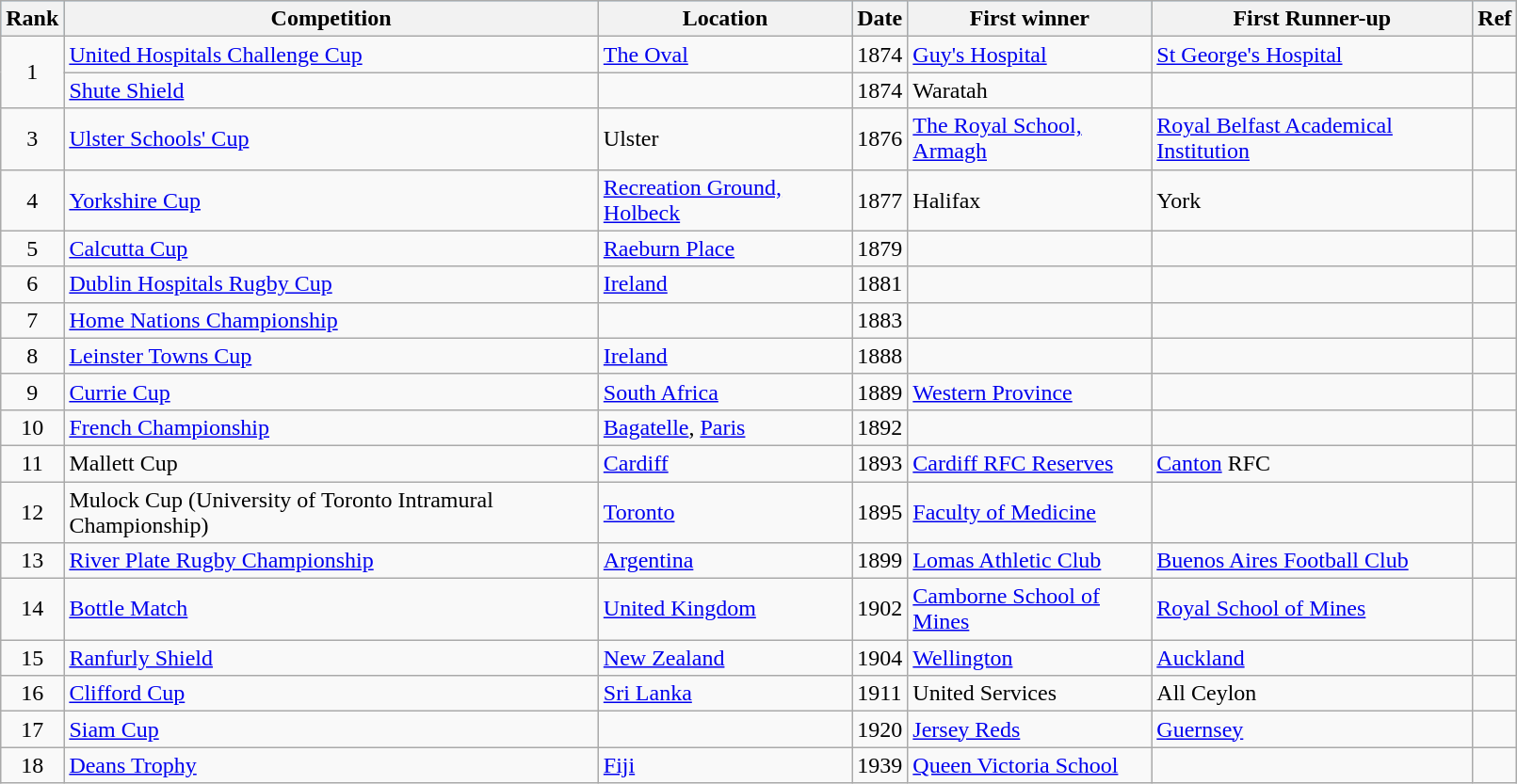<table class="wikitable" width=85%>
<tr bgcolor=#87cefa>
<th>Rank</th>
<th>Competition</th>
<th>Location</th>
<th>Date</th>
<th>First winner</th>
<th>First Runner-up</th>
<th>Ref</th>
</tr>
<tr>
<td align=center rowspan=2>1</td>
<td><a href='#'>United Hospitals Challenge Cup</a></td>
<td><a href='#'>The Oval</a></td>
<td>1874</td>
<td><a href='#'>Guy's Hospital</a></td>
<td><a href='#'>St George's Hospital</a></td>
<td></td>
</tr>
<tr>
<td><a href='#'>Shute Shield</a></td>
<td></td>
<td>1874</td>
<td>Waratah</td>
<td></td>
<td></td>
</tr>
<tr>
<td align=center>3</td>
<td><a href='#'>Ulster Schools' Cup</a></td>
<td>Ulster</td>
<td>1876</td>
<td><a href='#'>The Royal School, Armagh</a></td>
<td><a href='#'>Royal Belfast Academical Institution</a></td>
<td></td>
</tr>
<tr>
<td align=center>4</td>
<td><a href='#'>Yorkshire Cup</a></td>
<td><a href='#'>Recreation Ground, Holbeck</a></td>
<td>1877</td>
<td>Halifax</td>
<td>York</td>
<td></td>
</tr>
<tr>
<td align=center>5</td>
<td><a href='#'>Calcutta Cup</a></td>
<td><a href='#'>Raeburn Place</a></td>
<td>1879</td>
<td></td>
<td></td>
<td></td>
</tr>
<tr>
<td align=center>6</td>
<td><a href='#'>Dublin Hospitals Rugby Cup</a></td>
<td><a href='#'>Ireland</a></td>
<td>1881</td>
<td></td>
<td></td>
<td></td>
</tr>
<tr>
<td align=center>7</td>
<td><a href='#'>Home Nations Championship</a></td>
<td></td>
<td>1883</td>
<td></td>
<td></td>
<td></td>
</tr>
<tr>
<td align=center>8</td>
<td><a href='#'>Leinster Towns Cup</a></td>
<td><a href='#'>Ireland</a></td>
<td>1888</td>
<td></td>
<td></td>
<td></td>
</tr>
<tr>
<td align=center>9</td>
<td><a href='#'>Currie Cup</a></td>
<td><a href='#'>South Africa</a></td>
<td>1889</td>
<td><a href='#'>Western Province</a></td>
<td></td>
<td></td>
</tr>
<tr>
<td align=center>10</td>
<td><a href='#'>French Championship</a></td>
<td><a href='#'>Bagatelle</a>, <a href='#'>Paris</a></td>
<td>1892</td>
<td></td>
<td></td>
<td></td>
</tr>
<tr>
<td align=center>11</td>
<td>Mallett Cup</td>
<td><a href='#'>Cardiff</a></td>
<td>1893</td>
<td><a href='#'>Cardiff RFC Reserves</a></td>
<td><a href='#'>Canton</a> RFC</td>
<td></td>
</tr>
<tr>
<td align=center>12</td>
<td>Mulock Cup (University of Toronto Intramural Championship)</td>
<td><a href='#'>Toronto</a></td>
<td>1895</td>
<td><a href='#'>Faculty of Medicine</a></td>
<td></td>
<td></td>
</tr>
<tr>
<td align=center>13</td>
<td><a href='#'>River Plate Rugby Championship</a></td>
<td><a href='#'>Argentina</a></td>
<td>1899</td>
<td><a href='#'>Lomas Athletic Club</a></td>
<td><a href='#'>Buenos Aires Football Club</a></td>
<td></td>
</tr>
<tr>
<td align=center>14</td>
<td><a href='#'>Bottle Match</a></td>
<td><a href='#'>United Kingdom</a></td>
<td>1902</td>
<td><a href='#'>Camborne School of Mines</a></td>
<td><a href='#'>Royal School of Mines</a></td>
<td></td>
</tr>
<tr>
<td align=center>15</td>
<td><a href='#'>Ranfurly Shield</a></td>
<td><a href='#'>New Zealand</a></td>
<td>1904</td>
<td><a href='#'>Wellington</a></td>
<td><a href='#'>Auckland</a></td>
<td></td>
</tr>
<tr>
<td align=center>16</td>
<td><a href='#'>Clifford Cup</a></td>
<td><a href='#'>Sri Lanka</a></td>
<td>1911</td>
<td>United Services</td>
<td>All Ceylon</td>
<td></td>
</tr>
<tr>
<td align=center>17</td>
<td><a href='#'>Siam Cup</a></td>
<td></td>
<td>1920</td>
<td> <a href='#'>Jersey Reds</a></td>
<td> <a href='#'>Guernsey</a></td>
<td></td>
</tr>
<tr>
<td align=center>18</td>
<td><a href='#'>Deans Trophy</a></td>
<td> <a href='#'>Fiji</a></td>
<td>1939</td>
<td><a href='#'>Queen Victoria School</a></td>
<td></td>
<td></td>
</tr>
</table>
